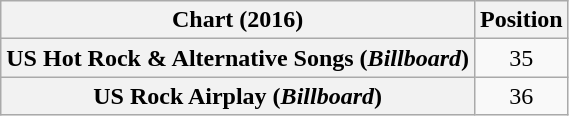<table class="wikitable sortable plainrowheaders" style="text-align:center">
<tr>
<th>Chart (2016)</th>
<th>Position</th>
</tr>
<tr>
<th scope="row">US Hot Rock & Alternative Songs (<em>Billboard</em>)</th>
<td>35</td>
</tr>
<tr>
<th scope="row">US Rock Airplay (<em>Billboard</em>)</th>
<td>36</td>
</tr>
</table>
